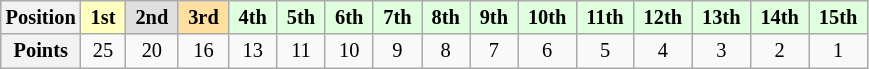<table class="wikitable" style="font-size:85%; text-align:center">
<tr>
<th>Position</th>
<td style="background:#ffffbf;"> <strong>1st</strong> </td>
<td style="background:#dfdfdf;"> <strong>2nd</strong> </td>
<td style="background:#ffdf9f;"> <strong>3rd</strong> </td>
<td style="background:#dfffdf;"> <strong>4th</strong> </td>
<td style="background:#dfffdf;"> <strong>5th</strong> </td>
<td style="background:#dfffdf;"> <strong>6th</strong> </td>
<td style="background:#dfffdf;"> <strong>7th</strong> </td>
<td style="background:#dfffdf;"> <strong>8th</strong> </td>
<td style="background:#dfffdf;"> <strong>9th</strong> </td>
<td style="background:#dfffdf;"> <strong>10th</strong> </td>
<td style="background:#dfffdf;"> <strong>11th</strong> </td>
<td style="background:#dfffdf;"> <strong>12th</strong> </td>
<td style="background:#dfffdf;"> <strong>13th</strong> </td>
<td style="background:#dfffdf;"> <strong>14th</strong> </td>
<td style="background:#dfffdf;"> <strong>15th</strong> </td>
</tr>
<tr>
<th>Points</th>
<td>25</td>
<td>20</td>
<td>16</td>
<td>13</td>
<td>11</td>
<td>10</td>
<td>9</td>
<td>8</td>
<td>7</td>
<td>6</td>
<td>5</td>
<td>4</td>
<td>3</td>
<td>2</td>
<td>1</td>
</tr>
</table>
